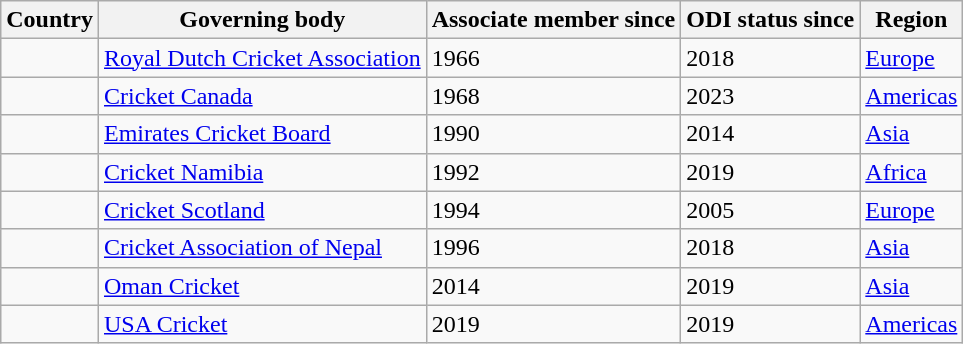<table class="wikitable sortable">
<tr>
<th>Country</th>
<th>Governing body</th>
<th>Associate member since</th>
<th>ODI status since</th>
<th>Region</th>
</tr>
<tr>
<td></td>
<td><a href='#'>Royal Dutch Cricket Association</a></td>
<td>1966</td>
<td>2018</td>
<td><a href='#'>Europe</a></td>
</tr>
<tr>
<td></td>
<td><a href='#'>Cricket Canada</a></td>
<td>1968</td>
<td>2023</td>
<td><a href='#'>Americas</a></td>
</tr>
<tr>
<td></td>
<td><a href='#'>Emirates Cricket Board</a></td>
<td>1990</td>
<td>2014</td>
<td><a href='#'>Asia</a></td>
</tr>
<tr>
<td></td>
<td><a href='#'>Cricket Namibia</a></td>
<td>1992</td>
<td>2019</td>
<td><a href='#'>Africa</a></td>
</tr>
<tr>
<td></td>
<td><a href='#'>Cricket Scotland</a></td>
<td>1994</td>
<td>2005</td>
<td><a href='#'>Europe</a></td>
</tr>
<tr>
<td></td>
<td><a href='#'>Cricket Association of Nepal</a></td>
<td>1996</td>
<td>2018</td>
<td><a href='#'>Asia</a></td>
</tr>
<tr>
<td></td>
<td><a href='#'>Oman Cricket</a></td>
<td>2014</td>
<td>2019</td>
<td><a href='#'>Asia</a></td>
</tr>
<tr>
<td></td>
<td><a href='#'>USA Cricket</a></td>
<td>2019</td>
<td>2019</td>
<td><a href='#'>Americas</a></td>
</tr>
</table>
